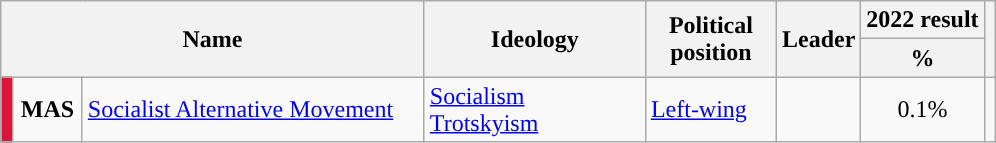<table class="wikitable">
<tr>
<th colspan="3" rowspan="2" style="width:275px;">Name</th>
<th rowspan="2" style="width:140px">Ideology</th>
<th rowspan="2" style="width:80px">Political<br>position</th>
<th rowspan="2">Leader</th>
<th>2022 result</th>
<th rowspan="2"></th>
</tr>
<tr>
<th>%</th>
</tr>
<tr>
<td style="background:crimson;"></td>
<td style="text-align:center;"><strong>MAS</strong></td>
<td><a href='#'>Socialist Alternative Movement</a><br></td>
<td><a href='#'>Socialism</a><br><a href='#'>Trotskyism</a></td>
<td><a href='#'>Left-wing</a></td>
<td></td>
<td style="text-align:center;">0.1%</td>
<td></td>
</tr>
</table>
